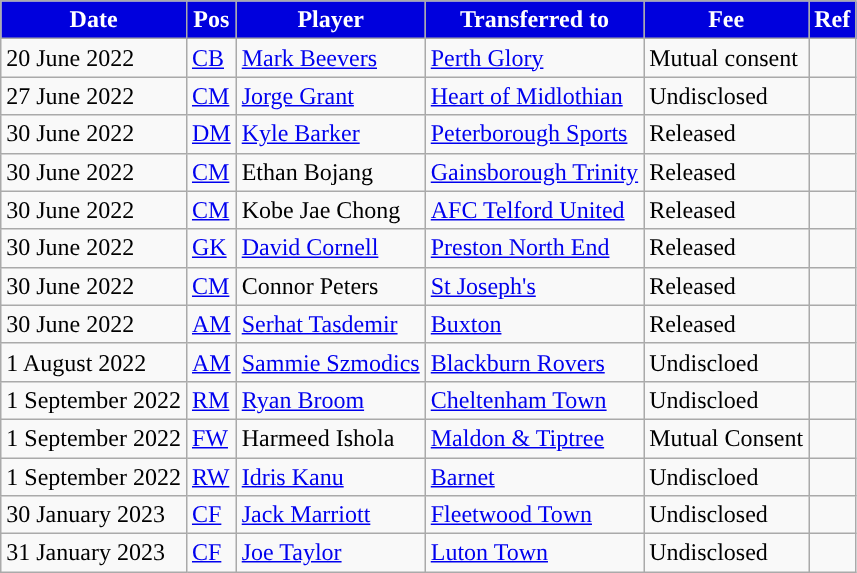<table class="wikitable plainrowheaders sortable">
<tr>
<th style="background:#0000DD; color:#FFFFFF; ">Date</th>
<th style="background:#0000DD; color:#FFFFFF; ">Pos</th>
<th style="background:#0000DD; color:#FFFFFF; ">Player</th>
<th style="background:#0000DD; color:#FFFFFF; ">Transferred to</th>
<th style="background:#0000DD; color:#FFFFFF; ">Fee</th>
<th style="background:#0000DD; color:#FFFFFF; ">Ref</th>
</tr>
<tr>
<td>20 June 2022</td>
<td><a href='#'>CB</a></td>
<td> <a href='#'>Mark Beevers</a></td>
<td> <a href='#'>Perth Glory</a></td>
<td>Mutual consent</td>
<td></td>
</tr>
<tr>
<td>27 June 2022</td>
<td><a href='#'>CM</a></td>
<td> <a href='#'>Jorge Grant</a></td>
<td> <a href='#'>Heart of Midlothian</a></td>
<td>Undisclosed</td>
<td></td>
</tr>
<tr>
<td>30 June 2022</td>
<td><a href='#'>DM</a></td>
<td> <a href='#'>Kyle Barker</a></td>
<td> <a href='#'>Peterborough Sports</a></td>
<td>Released</td>
<td></td>
</tr>
<tr>
<td>30 June 2022</td>
<td><a href='#'>CM</a></td>
<td> Ethan Bojang</td>
<td> <a href='#'>Gainsborough Trinity</a></td>
<td>Released</td>
<td></td>
</tr>
<tr>
<td>30 June 2022</td>
<td><a href='#'>CM</a></td>
<td> Kobe Jae Chong</td>
<td> <a href='#'>AFC Telford United</a></td>
<td>Released</td>
<td></td>
</tr>
<tr>
<td>30 June 2022</td>
<td><a href='#'>GK</a></td>
<td> <a href='#'>David Cornell</a></td>
<td> <a href='#'>Preston North End</a></td>
<td>Released</td>
<td></td>
</tr>
<tr>
<td>30 June 2022</td>
<td><a href='#'>CM</a></td>
<td> Connor Peters</td>
<td> <a href='#'>St Joseph's</a></td>
<td>Released</td>
<td></td>
</tr>
<tr>
<td>30 June 2022</td>
<td><a href='#'>AM</a></td>
<td> <a href='#'>Serhat Tasdemir</a></td>
<td> <a href='#'>Buxton</a></td>
<td>Released</td>
<td></td>
</tr>
<tr>
<td>1 August 2022</td>
<td><a href='#'>AM</a></td>
<td> <a href='#'>Sammie Szmodics</a></td>
<td> <a href='#'>Blackburn Rovers</a></td>
<td>Undiscloed</td>
<td></td>
</tr>
<tr>
<td>1 September 2022</td>
<td><a href='#'>RM</a></td>
<td> <a href='#'>Ryan Broom</a></td>
<td> <a href='#'>Cheltenham Town</a></td>
<td>Undiscloed</td>
<td></td>
</tr>
<tr>
<td>1 September 2022</td>
<td><a href='#'>FW</a></td>
<td> Harmeed Ishola</td>
<td> <a href='#'>Maldon & Tiptree</a></td>
<td>Mutual Consent</td>
<td></td>
</tr>
<tr>
<td>1 September 2022</td>
<td><a href='#'>RW</a></td>
<td> <a href='#'>Idris Kanu</a></td>
<td> <a href='#'>Barnet</a></td>
<td>Undiscloed</td>
<td></td>
</tr>
<tr>
<td>30 January 2023</td>
<td><a href='#'>CF</a></td>
<td> <a href='#'>Jack Marriott</a></td>
<td> <a href='#'>Fleetwood Town</a></td>
<td>Undisclosed</td>
<td></td>
</tr>
<tr>
<td>31 January 2023</td>
<td><a href='#'>CF</a></td>
<td> <a href='#'>Joe Taylor</a></td>
<td> <a href='#'>Luton Town</a></td>
<td>Undisclosed</td>
<td></td>
</tr>
</table>
